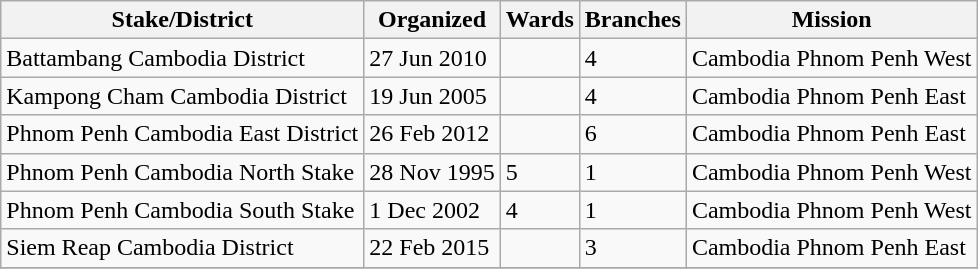<table class="wikitable sortable">
<tr>
<th>Stake/District</th>
<th data-sort-type=date>Organized</th>
<th>Wards</th>
<th>Branches</th>
<th data-sort-type=date>Mission</th>
</tr>
<tr>
<td>Battambang Cambodia District</td>
<td>27 Jun 2010</td>
<td></td>
<td>4</td>
<td>Cambodia Phnom Penh West</td>
</tr>
<tr>
<td>Kampong Cham Cambodia District</td>
<td>19 Jun 2005</td>
<td></td>
<td>4</td>
<td>Cambodia Phnom Penh East</td>
</tr>
<tr>
<td>Phnom Penh Cambodia East District</td>
<td>26 Feb 2012</td>
<td></td>
<td>6</td>
<td>Cambodia Phnom Penh East</td>
</tr>
<tr>
<td>Phnom Penh Cambodia North Stake</td>
<td>28 Nov 1995</td>
<td>5</td>
<td>1</td>
<td>Cambodia Phnom Penh West</td>
</tr>
<tr>
<td>Phnom Penh Cambodia South Stake</td>
<td>1 Dec 2002</td>
<td>4</td>
<td>1</td>
<td>Cambodia Phnom Penh West</td>
</tr>
<tr>
<td>Siem Reap Cambodia District</td>
<td>22 Feb 2015</td>
<td></td>
<td>3</td>
<td>Cambodia Phnom Penh East</td>
</tr>
<tr>
</tr>
</table>
